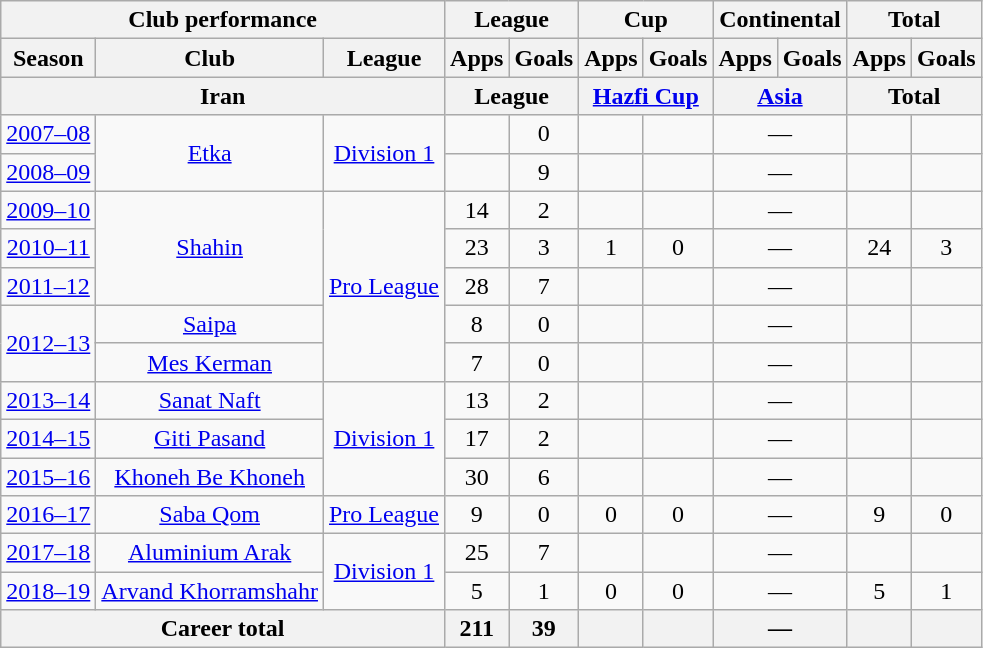<table class="wikitable" style="text-align:center">
<tr>
<th colspan=3>Club performance</th>
<th colspan=2>League</th>
<th colspan=2>Cup</th>
<th colspan=2>Continental</th>
<th colspan=2>Total</th>
</tr>
<tr>
<th>Season</th>
<th>Club</th>
<th>League</th>
<th>Apps</th>
<th>Goals</th>
<th>Apps</th>
<th>Goals</th>
<th>Apps</th>
<th>Goals</th>
<th>Apps</th>
<th>Goals</th>
</tr>
<tr>
<th colspan=3>Iran</th>
<th colspan=2>League</th>
<th colspan=2><a href='#'>Hazfi Cup</a></th>
<th colspan=2><a href='#'>Asia</a></th>
<th colspan=2>Total</th>
</tr>
<tr>
<td><a href='#'>2007–08</a></td>
<td rowspan="2"><a href='#'>Etka</a></td>
<td rowspan="2"><a href='#'>Division 1</a></td>
<td></td>
<td>0</td>
<td></td>
<td></td>
<td colspan=2>—</td>
<td></td>
<td></td>
</tr>
<tr>
<td><a href='#'>2008–09</a></td>
<td></td>
<td>9</td>
<td></td>
<td></td>
<td colspan=2>—</td>
<td></td>
<td></td>
</tr>
<tr>
<td><a href='#'>2009–10</a></td>
<td rowspan="3"><a href='#'>Shahin</a></td>
<td rowspan="5"><a href='#'>Pro League</a></td>
<td>14</td>
<td>2</td>
<td></td>
<td></td>
<td colspan=2>—</td>
<td></td>
<td></td>
</tr>
<tr>
<td><a href='#'>2010–11</a></td>
<td>23</td>
<td>3</td>
<td>1</td>
<td>0</td>
<td colspan=2>—</td>
<td>24</td>
<td>3</td>
</tr>
<tr>
<td><a href='#'>2011–12</a></td>
<td>28</td>
<td>7</td>
<td></td>
<td></td>
<td colspan=2>—</td>
<td></td>
<td></td>
</tr>
<tr>
<td rowspan="2"><a href='#'>2012–13</a></td>
<td><a href='#'>Saipa</a></td>
<td>8</td>
<td>0</td>
<td></td>
<td></td>
<td colspan=2>—</td>
<td></td>
<td></td>
</tr>
<tr>
<td><a href='#'>Mes Kerman</a></td>
<td>7</td>
<td>0</td>
<td></td>
<td></td>
<td colspan=2>—</td>
<td></td>
<td></td>
</tr>
<tr>
<td><a href='#'>2013–14</a></td>
<td><a href='#'>Sanat Naft</a></td>
<td rowspan="3"><a href='#'>Division 1</a></td>
<td>13</td>
<td>2</td>
<td></td>
<td></td>
<td colspan=2>—</td>
<td></td>
<td></td>
</tr>
<tr>
<td><a href='#'>2014–15</a></td>
<td><a href='#'>Giti Pasand</a></td>
<td>17</td>
<td>2</td>
<td></td>
<td></td>
<td colspan=2>—</td>
<td></td>
<td></td>
</tr>
<tr>
<td><a href='#'>2015–16</a></td>
<td><a href='#'>Khoneh Be Khoneh</a></td>
<td>30</td>
<td>6</td>
<td></td>
<td></td>
<td colspan=2>—</td>
<td></td>
<td></td>
</tr>
<tr>
<td><a href='#'>2016–17</a></td>
<td><a href='#'>Saba Qom</a></td>
<td><a href='#'>Pro League</a></td>
<td>9</td>
<td>0</td>
<td>0</td>
<td>0</td>
<td colspan=2>—</td>
<td>9</td>
<td>0</td>
</tr>
<tr>
<td><a href='#'>2017–18</a></td>
<td><a href='#'>Aluminium Arak</a></td>
<td rowspan="2"><a href='#'>Division 1</a></td>
<td>25</td>
<td>7</td>
<td></td>
<td></td>
<td colspan=2>—</td>
<td></td>
<td></td>
</tr>
<tr>
<td><a href='#'>2018–19</a></td>
<td><a href='#'>Arvand Khorramshahr</a></td>
<td>5</td>
<td>1</td>
<td>0</td>
<td>0</td>
<td colspan=2>—</td>
<td>5</td>
<td>1</td>
</tr>
<tr>
<th colspan=3>Career total</th>
<th>211</th>
<th>39</th>
<th></th>
<th></th>
<th colspan=2>—</th>
<th></th>
<th></th>
</tr>
</table>
